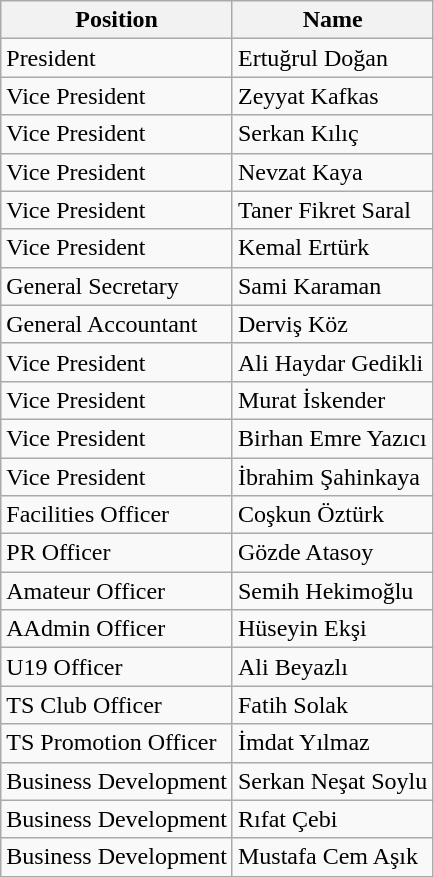<table class="wikitable">
<tr>
<th>Position</th>
<th>Name</th>
</tr>
<tr>
<td>President</td>
<td> Ertuğrul Doğan</td>
</tr>
<tr>
<td>Vice President</td>
<td> Zeyyat Kafkas</td>
</tr>
<tr>
<td>Vice President</td>
<td> Serkan Kılıç</td>
</tr>
<tr>
<td>Vice President</td>
<td> Nevzat Kaya</td>
</tr>
<tr>
<td>Vice President</td>
<td> Taner Fikret Saral</td>
</tr>
<tr>
<td>Vice President</td>
<td> Kemal Ertürk</td>
</tr>
<tr>
<td>General Secretary</td>
<td> Sami Karaman</td>
</tr>
<tr>
<td>General Accountant</td>
<td> Derviş Köz</td>
</tr>
<tr>
<td>Vice President</td>
<td> Ali Haydar Gedikli</td>
</tr>
<tr>
<td>Vice President</td>
<td> Murat İskender</td>
</tr>
<tr>
<td>Vice President</td>
<td> Birhan Emre Yazıcı</td>
</tr>
<tr>
<td>Vice President</td>
<td> İbrahim Şahinkaya</td>
</tr>
<tr>
<td>Facilities Officer</td>
<td> Coşkun Öztürk</td>
</tr>
<tr>
<td>PR Officer</td>
<td> Gözde Atasoy</td>
</tr>
<tr>
<td>Amateur Officer</td>
<td> Semih Hekimoğlu</td>
</tr>
<tr>
<td>AAdmin Officer</td>
<td> Hüseyin Ekşi</td>
</tr>
<tr>
<td>U19 Officer</td>
<td> Ali Beyazlı</td>
</tr>
<tr>
<td>TS Club Officer</td>
<td> Fatih Solak</td>
</tr>
<tr>
<td>TS Promotion Officer</td>
<td> İmdat Yılmaz</td>
</tr>
<tr>
<td>Business Development</td>
<td> Serkan Neşat Soylu</td>
</tr>
<tr>
<td>Business Development</td>
<td> Rıfat Çebi</td>
</tr>
<tr>
<td>Business Development</td>
<td> Mustafa Cem Aşık</td>
</tr>
</table>
